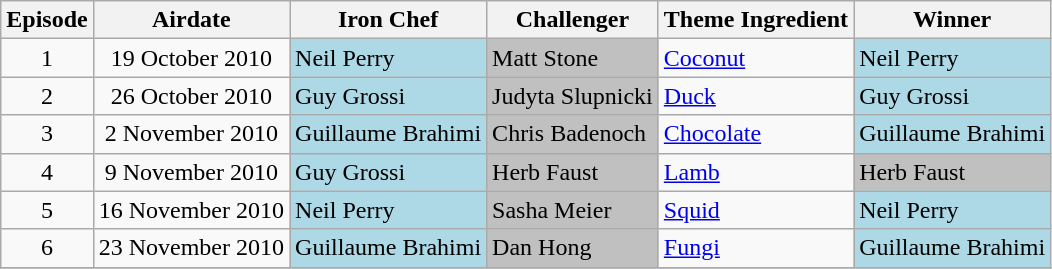<table class="wikitable">
<tr>
<th>Episode</th>
<th>Airdate</th>
<th>Iron Chef</th>
<th>Challenger</th>
<th>Theme Ingredient</th>
<th>Winner</th>
</tr>
<tr>
<td align="center">1</td>
<td align="center">19 October 2010</td>
<td bgcolor="lightblue">Neil Perry</td>
<td bgcolor="silver">Matt Stone</td>
<td><a href='#'>Coconut</a></td>
<td bgcolor="lightblue">Neil Perry</td>
</tr>
<tr>
<td align="center">2</td>
<td align="center">26 October 2010</td>
<td bgcolor="lightblue">Guy Grossi</td>
<td bgcolor="silver">Judyta Slupnicki</td>
<td><a href='#'>Duck</a></td>
<td bgcolor="lightblue">Guy Grossi</td>
</tr>
<tr>
<td align="center">3</td>
<td align="center">2 November 2010</td>
<td bgcolor="lightblue">Guillaume Brahimi</td>
<td bgcolor="silver">Chris Badenoch</td>
<td><a href='#'>Chocolate</a></td>
<td bgcolor="lightblue">Guillaume Brahimi</td>
</tr>
<tr>
<td align="center">4</td>
<td align="center">9 November 2010</td>
<td bgcolor="lightblue">Guy Grossi</td>
<td bgcolor="silver">Herb Faust</td>
<td><a href='#'>Lamb</a></td>
<td bgcolor="silver">Herb Faust</td>
</tr>
<tr>
<td align="center">5</td>
<td align="center">16 November 2010</td>
<td bgcolor="lightblue">Neil Perry</td>
<td bgcolor="silver">Sasha Meier</td>
<td><a href='#'>Squid</a></td>
<td bgcolor="lightblue">Neil Perry</td>
</tr>
<tr>
<td align="center">6</td>
<td align="center">23 November 2010</td>
<td bgcolor="lightblue">Guillaume Brahimi</td>
<td bgcolor="silver">Dan Hong</td>
<td><a href='#'>Fungi</a></td>
<td bgcolor="lightblue">Guillaume Brahimi</td>
</tr>
<tr>
</tr>
</table>
